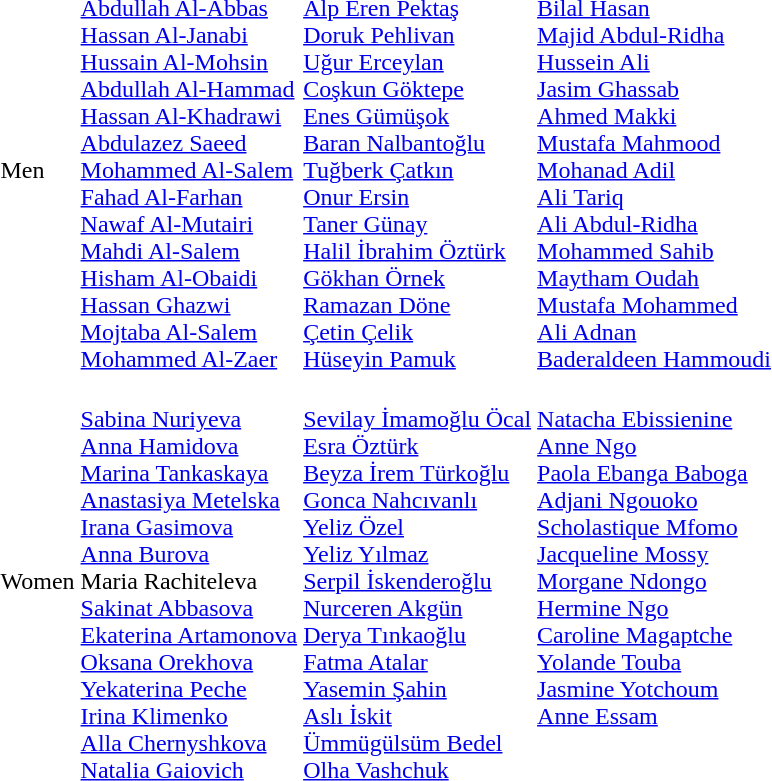<table>
<tr>
<td>Men</td>
<td><br><a href='#'>Abdullah Al-Abbas</a><br><a href='#'>Hassan Al-Janabi</a><br><a href='#'>Hussain Al-Mohsin</a><br><a href='#'>Abdullah Al-Hammad</a><br><a href='#'>Hassan Al-Khadrawi</a><br><a href='#'>Abdulazez Saeed</a><br><a href='#'>Mohammed Al-Salem</a><br><a href='#'>Fahad Al-Farhan</a><br><a href='#'>Nawaf Al-Mutairi</a><br><a href='#'>Mahdi Al-Salem</a><br><a href='#'>Hisham Al-Obaidi</a><br><a href='#'>Hassan Ghazwi</a><br><a href='#'>Mojtaba Al-Salem</a><br><a href='#'>Mohammed Al-Zaer</a></td>
<td><br><a href='#'>Alp Eren Pektaş</a><br><a href='#'>Doruk Pehlivan</a><br><a href='#'>Uğur Erceylan</a><br><a href='#'>Coşkun Göktepe</a><br><a href='#'>Enes Gümüşok</a><br><a href='#'>Baran Nalbantoğlu</a><br><a href='#'>Tuğberk Çatkın</a><br><a href='#'>Onur Ersin</a><br><a href='#'>Taner Günay</a><br><a href='#'>Halil İbrahim Öztürk</a><br><a href='#'>Gökhan Örnek</a><br><a href='#'>Ramazan Döne</a><br><a href='#'>Çetin Çelik</a><br><a href='#'>Hüseyin Pamuk</a></td>
<td><br><a href='#'>Bilal Hasan</a><br><a href='#'>Majid Abdul-Ridha</a><br><a href='#'>Hussein Ali</a><br><a href='#'>Jasim Ghassab</a><br><a href='#'>Ahmed Makki</a><br><a href='#'>Mustafa Mahmood</a><br><a href='#'>Mohanad Adil</a><br><a href='#'>Ali Tariq</a><br><a href='#'>Ali Abdul-Ridha</a><br><a href='#'>Mohammed Sahib</a><br><a href='#'>Maytham Oudah</a><br><a href='#'>Mustafa Mohammed</a><br><a href='#'>Ali Adnan</a><br><a href='#'>Baderaldeen Hammoudi</a></td>
</tr>
<tr>
<td>Women</td>
<td><br><a href='#'>Sabina Nuriyeva</a><br><a href='#'>Anna Hamidova</a><br><a href='#'>Marina Tankaskaya</a><br><a href='#'>Anastasiya Metelska</a><br><a href='#'>Irana Gasimova</a><br><a href='#'>Anna Burova</a><br>Maria Rachiteleva<br><a href='#'>Sakinat Abbasova</a><br><a href='#'>Ekaterina Artamonova</a><br><a href='#'>Oksana Orekhova</a><br><a href='#'>Yekaterina Peche</a><br><a href='#'>Irina Klimenko</a><br><a href='#'>Alla Chernyshkova</a><br><a href='#'>Natalia Gaiovich</a></td>
<td><br><a href='#'>Sevilay İmamoğlu Öcal</a><br><a href='#'>Esra Öztürk</a><br><a href='#'>Beyza İrem Türkoğlu</a><br><a href='#'>Gonca Nahcıvanlı</a><br><a href='#'>Yeliz Özel</a><br><a href='#'>Yeliz Yılmaz</a><br><a href='#'>Serpil İskenderoğlu</a><br><a href='#'>Nurceren Akgün</a><br><a href='#'>Derya Tınkaoğlu</a><br><a href='#'>Fatma Atalar</a><br><a href='#'>Yasemin Şahin</a><br><a href='#'>Aslı İskit</a><br><a href='#'>Ümmügülsüm Bedel</a><br><a href='#'>Olha Vashchuk</a></td>
<td valign=top><br><a href='#'>Natacha Ebissienine</a><br><a href='#'>Anne Ngo</a><br><a href='#'>Paola Ebanga Baboga</a><br><a href='#'>Adjani Ngouoko</a><br><a href='#'>Scholastique Mfomo</a><br><a href='#'>Jacqueline Mossy</a><br><a href='#'>Morgane Ndongo</a><br><a href='#'>Hermine Ngo</a><br><a href='#'>Caroline Magaptche</a><br><a href='#'>Yolande Touba</a><br><a href='#'>Jasmine Yotchoum</a><br><a href='#'>Anne Essam</a></td>
</tr>
</table>
